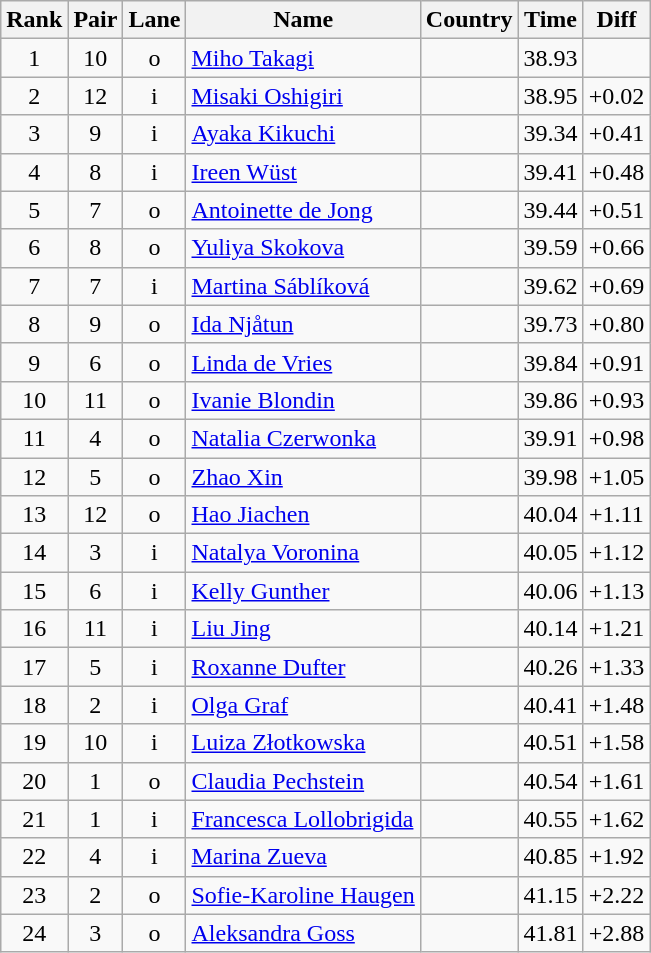<table class="wikitable sortable" style="text-align:center">
<tr>
<th>Rank</th>
<th>Pair</th>
<th>Lane</th>
<th>Name</th>
<th>Country</th>
<th>Time</th>
<th>Diff</th>
</tr>
<tr>
<td>1</td>
<td>10</td>
<td>o</td>
<td align=left><a href='#'>Miho Takagi</a></td>
<td align=left></td>
<td>38.93</td>
<td></td>
</tr>
<tr>
<td>2</td>
<td>12</td>
<td>i</td>
<td align=left><a href='#'>Misaki Oshigiri</a></td>
<td align=left></td>
<td>38.95</td>
<td>+0.02</td>
</tr>
<tr>
<td>3</td>
<td>9</td>
<td>i</td>
<td align=left><a href='#'>Ayaka Kikuchi</a></td>
<td align=left></td>
<td>39.34</td>
<td>+0.41</td>
</tr>
<tr>
<td>4</td>
<td>8</td>
<td>i</td>
<td align=left><a href='#'>Ireen Wüst</a></td>
<td align=left></td>
<td>39.41</td>
<td>+0.48</td>
</tr>
<tr>
<td>5</td>
<td>7</td>
<td>o</td>
<td align=left><a href='#'>Antoinette de Jong</a></td>
<td align=left></td>
<td>39.44</td>
<td>+0.51</td>
</tr>
<tr>
<td>6</td>
<td>8</td>
<td>o</td>
<td align=left><a href='#'>Yuliya Skokova</a></td>
<td align=left></td>
<td>39.59</td>
<td>+0.66</td>
</tr>
<tr>
<td>7</td>
<td>7</td>
<td>i</td>
<td align=left><a href='#'>Martina Sáblíková</a></td>
<td align=left></td>
<td>39.62</td>
<td>+0.69</td>
</tr>
<tr>
<td>8</td>
<td>9</td>
<td>o</td>
<td align=left><a href='#'>Ida Njåtun</a></td>
<td align=left></td>
<td>39.73</td>
<td>+0.80</td>
</tr>
<tr>
<td>9</td>
<td>6</td>
<td>o</td>
<td align=left><a href='#'>Linda de Vries</a></td>
<td align=left></td>
<td>39.84</td>
<td>+0.91</td>
</tr>
<tr>
<td>10</td>
<td>11</td>
<td>o</td>
<td align=left><a href='#'>Ivanie Blondin</a></td>
<td align=left></td>
<td>39.86</td>
<td>+0.93</td>
</tr>
<tr>
<td>11</td>
<td>4</td>
<td>o</td>
<td align=left><a href='#'>Natalia Czerwonka</a></td>
<td align=left></td>
<td>39.91</td>
<td>+0.98</td>
</tr>
<tr>
<td>12</td>
<td>5</td>
<td>o</td>
<td align=left><a href='#'>Zhao Xin</a></td>
<td align=left></td>
<td>39.98</td>
<td>+1.05</td>
</tr>
<tr>
<td>13</td>
<td>12</td>
<td>o</td>
<td align=left><a href='#'>Hao Jiachen</a></td>
<td align=left></td>
<td>40.04</td>
<td>+1.11</td>
</tr>
<tr>
<td>14</td>
<td>3</td>
<td>i</td>
<td align=left><a href='#'>Natalya Voronina</a></td>
<td align=left></td>
<td>40.05</td>
<td>+1.12</td>
</tr>
<tr>
<td>15</td>
<td>6</td>
<td>i</td>
<td align=left><a href='#'>Kelly Gunther</a></td>
<td align=left></td>
<td>40.06</td>
<td>+1.13</td>
</tr>
<tr>
<td>16</td>
<td>11</td>
<td>i</td>
<td align=left><a href='#'>Liu Jing</a></td>
<td align=left></td>
<td>40.14</td>
<td>+1.21</td>
</tr>
<tr>
<td>17</td>
<td>5</td>
<td>i</td>
<td align=left><a href='#'>Roxanne Dufter</a></td>
<td align=left></td>
<td>40.26</td>
<td>+1.33</td>
</tr>
<tr>
<td>18</td>
<td>2</td>
<td>i</td>
<td align=left><a href='#'>Olga Graf</a></td>
<td align=left></td>
<td>40.41</td>
<td>+1.48</td>
</tr>
<tr>
<td>19</td>
<td>10</td>
<td>i</td>
<td align=left><a href='#'>Luiza Złotkowska</a></td>
<td align=left></td>
<td>40.51</td>
<td>+1.58</td>
</tr>
<tr>
<td>20</td>
<td>1</td>
<td>o</td>
<td align=left><a href='#'>Claudia Pechstein</a></td>
<td align=left></td>
<td>40.54</td>
<td>+1.61</td>
</tr>
<tr>
<td>21</td>
<td>1</td>
<td>i</td>
<td align=left><a href='#'>Francesca Lollobrigida</a></td>
<td align=left></td>
<td>40.55</td>
<td>+1.62</td>
</tr>
<tr>
<td>22</td>
<td>4</td>
<td>i</td>
<td align=left><a href='#'>Marina Zueva</a></td>
<td align=left></td>
<td>40.85</td>
<td>+1.92</td>
</tr>
<tr>
<td>23</td>
<td>2</td>
<td>o</td>
<td align=left><a href='#'>Sofie-Karoline Haugen</a></td>
<td align=left></td>
<td>41.15</td>
<td>+2.22</td>
</tr>
<tr>
<td>24</td>
<td>3</td>
<td>o</td>
<td align=left><a href='#'>Aleksandra Goss</a></td>
<td align=left></td>
<td>41.81</td>
<td>+2.88</td>
</tr>
</table>
